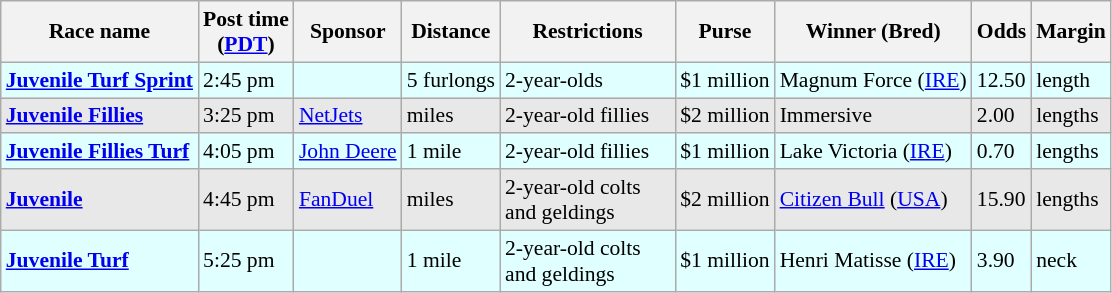<table class="wikitable sortable" style="font-size:90%">
<tr>
<th>Race name</th>
<th>Post time<br> (<a href='#'>PDT</a>)</th>
<th>Sponsor</th>
<th>Distance</th>
<th style="width:110px">Restrictions</th>
<th>Purse</th>
<th>Winner (Bred)</th>
<th>Odds</th>
<th>Margin</th>
</tr>
<tr style="background-color:lightcyan">
<td><strong><a href='#'>Juvenile Turf Sprint</a></strong></td>
<td>2:45 pm</td>
<td></td>
<td>5 furlongs</td>
<td>2-year-olds</td>
<td>$1 million</td>
<td>Magnum Force (<a href='#'>IRE</a>)</td>
<td>12.50</td>
<td> length</td>
</tr>
<tr style="background-color:#E8E8E8">
<td><strong><a href='#'>Juvenile Fillies</a></strong></td>
<td>3:25 pm</td>
<td><a href='#'>NetJets</a></td>
<td> miles</td>
<td>2-year-old fillies</td>
<td>$2 million</td>
<td>Immersive</td>
<td>2.00</td>
<td> lengths</td>
</tr>
<tr style="background-color:lightcyan">
<td><strong><a href='#'>Juvenile Fillies Turf</a></strong></td>
<td>4:05 pm</td>
<td><a href='#'>John Deere</a></td>
<td>1 mile</td>
<td>2-year-old fillies</td>
<td>$1 million</td>
<td>Lake Victoria (<a href='#'>IRE</a>)</td>
<td>0.70</td>
<td> lengths</td>
</tr>
<tr style="background-color:#E8E8E8">
<td><strong><a href='#'>Juvenile</a></strong></td>
<td>4:45 pm</td>
<td><a href='#'>FanDuel</a></td>
<td> miles</td>
<td>2-year-old colts and geldings</td>
<td>$2 million</td>
<td><a href='#'>Citizen Bull</a> (<a href='#'>USA</a>)</td>
<td>15.90</td>
<td> lengths</td>
</tr>
<tr style="background-color:lightcyan">
<td><strong><a href='#'>Juvenile Turf</a></strong></td>
<td>5:25 pm</td>
<td></td>
<td>1 mile</td>
<td>2-year-old colts and geldings</td>
<td>$1 million</td>
<td>Henri Matisse (<a href='#'>IRE</a>)</td>
<td>3.90</td>
<td>neck</td>
</tr>
</table>
